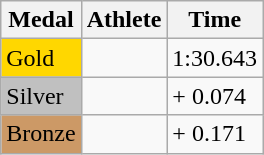<table class="wikitable">
<tr>
<th>Medal</th>
<th>Athlete</th>
<th>Time</th>
</tr>
<tr>
<td bgcolor="gold">Gold</td>
<td></td>
<td>1:30.643</td>
</tr>
<tr>
<td bgcolor="silver">Silver</td>
<td></td>
<td>+ 0.074</td>
</tr>
<tr>
<td bgcolor="CC9966">Bronze</td>
<td></td>
<td>+ 0.171</td>
</tr>
</table>
